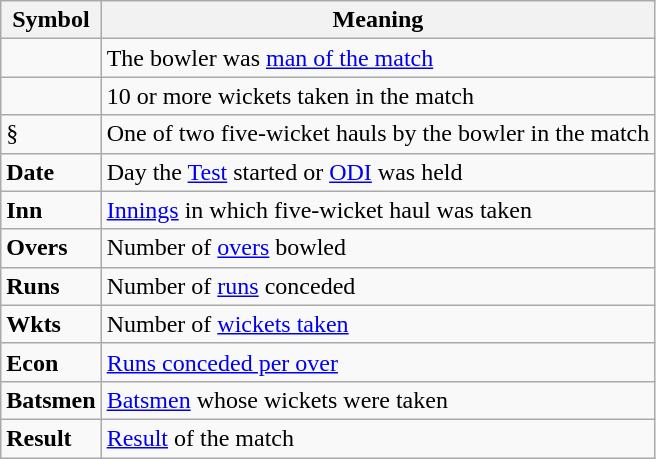<table class="wikitable" border="1">
<tr>
<th>Symbol</th>
<th>Meaning</th>
</tr>
<tr>
<td></td>
<td>The bowler was <a href='#'>man of the match</a></td>
</tr>
<tr>
<td></td>
<td>10 or more wickets taken in the match</td>
</tr>
<tr>
<td>§</td>
<td>One of two five-wicket hauls by the bowler in the match</td>
</tr>
<tr>
<td><strong>Date</strong></td>
<td>Day the <a href='#'>Test</a> started or <a href='#'>ODI</a> was held</td>
</tr>
<tr>
<td><strong>Inn</strong></td>
<td><a href='#'>Innings</a> in which five-wicket haul was taken</td>
</tr>
<tr>
<td><strong>Overs</strong></td>
<td>Number of <a href='#'>overs</a> bowled</td>
</tr>
<tr>
<td><strong>Runs</strong></td>
<td>Number of <a href='#'>runs</a> conceded</td>
</tr>
<tr>
<td><strong>Wkts</strong></td>
<td>Number of <a href='#'>wickets taken</a></td>
</tr>
<tr>
<td><strong>Econ</strong></td>
<td><a href='#'>Runs conceded per over</a></td>
</tr>
<tr>
<td><strong>Batsmen</strong></td>
<td><a href='#'>Batsmen</a> whose wickets were taken</td>
</tr>
<tr>
<td><strong>Result</strong></td>
<td><a href='#'>Result</a> of the match</td>
</tr>
</table>
